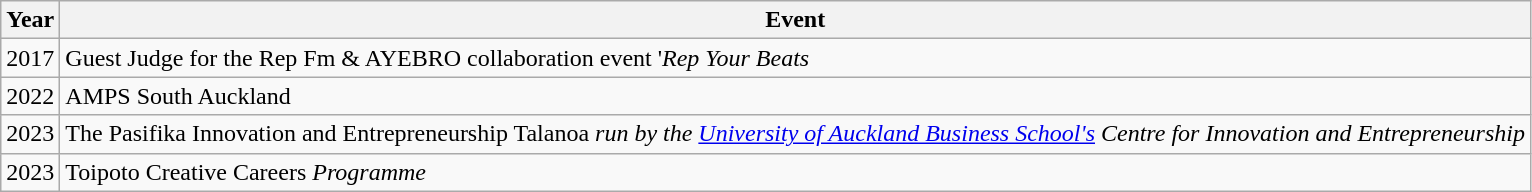<table class="wikitable">
<tr>
<th>Year</th>
<th>Event</th>
</tr>
<tr>
<td>2017</td>
<td>Guest Judge for the Rep Fm & AYEBRO collaboration event '<em>Rep Your Beats<strong></td>
</tr>
<tr>
<td>2022</td>
<td>AMPS South Auckland</td>
</tr>
<tr>
<td>2023</td>
<td>The </em>Pasifika Innovation and Entrepreneurship Talanoa<em> run by the <a href='#'>University of Auckland Business School's</a> Centre for Innovation and Entrepreneurship</td>
</tr>
<tr>
<td>2023</td>
<td></em>Toipoto Creative Careers<em> Programme</td>
</tr>
</table>
